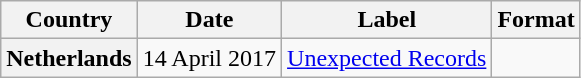<table class="wikitable plainrowheaders" style="text-align:center;">
<tr>
<th>Country</th>
<th>Date</th>
<th>Label</th>
<th>Format</th>
</tr>
<tr>
<th scope="row">Netherlands</th>
<td>14 April 2017</td>
<td><a href='#'>Unexpected Records</a></td>
<td></td>
</tr>
</table>
